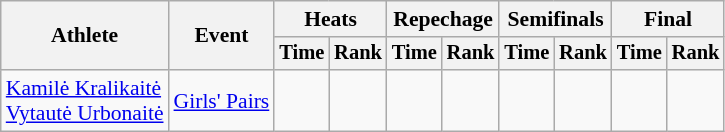<table class="wikitable" style="font-size:90%">
<tr>
<th rowspan="2">Athlete</th>
<th rowspan="2">Event</th>
<th colspan="2">Heats</th>
<th colspan="2">Repechage</th>
<th colspan="2">Semifinals</th>
<th colspan="2">Final</th>
</tr>
<tr style="font-size:95%">
<th>Time</th>
<th>Rank</th>
<th>Time</th>
<th>Rank</th>
<th>Time</th>
<th>Rank</th>
<th>Time</th>
<th>Rank</th>
</tr>
<tr align=center>
<td align=left><a href='#'>Kamilė Kralikaitė</a><br><a href='#'>Vytautė Urbonaitė</a></td>
<td align=left><a href='#'>Girls' Pairs</a></td>
<td></td>
<td></td>
<td></td>
<td></td>
<td></td>
<td></td>
<td></td>
<td></td>
</tr>
</table>
